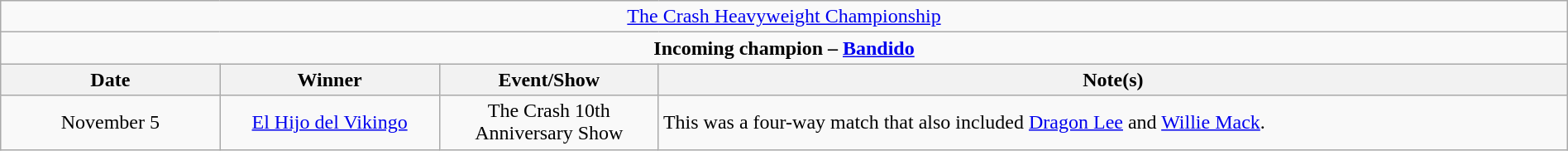<table class="wikitable" style="text-align:center; width:100%;">
<tr>
<td colspan="4" style="text-align: center;"><a href='#'>The Crash Heavyweight Championship</a></td>
</tr>
<tr>
<td colspan="4" style="text-align: center;"><strong>Incoming champion – <a href='#'>Bandido</a></strong></td>
</tr>
<tr>
<th width=14%>Date</th>
<th width=14%>Winner</th>
<th width=14%>Event/Show</th>
<th width=58%>Note(s)</th>
</tr>
<tr>
<td>November 5</td>
<td><a href='#'>El Hijo del Vikingo</a></td>
<td>The Crash 10th Anniversary Show</td>
<td align=left>This was a four-way match that also included <a href='#'>Dragon Lee</a> and <a href='#'>Willie Mack</a>.</td>
</tr>
</table>
